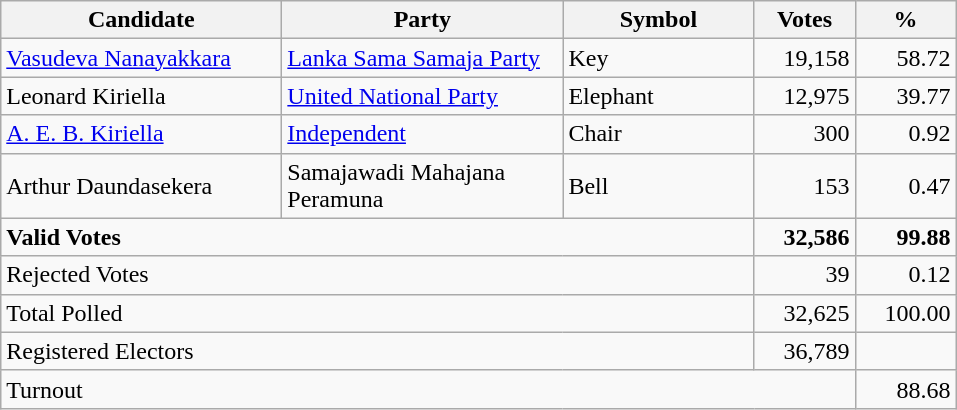<table class="wikitable" border="1" style="text-align:right;">
<tr>
<th align=left width="180">Candidate</th>
<th align=left width="180">Party</th>
<th align=left width="120">Symbol</th>
<th align=left width="60">Votes</th>
<th align=left width="60">%</th>
</tr>
<tr>
<td align=left><a href='#'>Vasudeva Nanayakkara</a></td>
<td align=left><a href='#'>Lanka Sama Samaja Party</a></td>
<td align=left>Key</td>
<td>19,158</td>
<td>58.72</td>
</tr>
<tr>
<td align=left>Leonard Kiriella</td>
<td align=left><a href='#'>United National Party</a></td>
<td align=left>Elephant</td>
<td>12,975</td>
<td>39.77</td>
</tr>
<tr>
<td align=left><a href='#'>A. E. B. Kiriella</a></td>
<td align=left><a href='#'>Independent</a></td>
<td align=left>Chair</td>
<td>300</td>
<td>0.92</td>
</tr>
<tr>
<td align=left>Arthur Daundasekera</td>
<td align=left>Samajawadi Mahajana Peramuna</td>
<td align=left>Bell</td>
<td>153</td>
<td>0.47</td>
</tr>
<tr>
<td align=left colspan=3><strong>Valid Votes</strong></td>
<td><strong>32,586</strong></td>
<td><strong>99.88</strong></td>
</tr>
<tr>
<td align=left colspan=3>Rejected Votes</td>
<td>39</td>
<td>0.12</td>
</tr>
<tr>
<td align=left colspan=3>Total Polled</td>
<td>32,625</td>
<td>100.00</td>
</tr>
<tr>
<td align=left colspan=3>Registered Electors</td>
<td>36,789</td>
<td></td>
</tr>
<tr>
<td align=left colspan=4>Turnout</td>
<td>88.68</td>
</tr>
</table>
